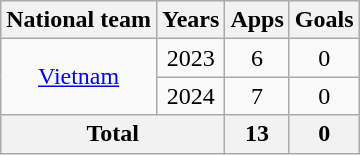<table class=wikitable style="text-align: center">
<tr>
<th>National team</th>
<th>Years</th>
<th>Apps</th>
<th>Goals</th>
</tr>
<tr>
<td rowspan="2"><a href='#'>Vietnam</a></td>
<td>2023</td>
<td>6</td>
<td>0</td>
</tr>
<tr>
<td>2024</td>
<td>7</td>
<td>0</td>
</tr>
<tr>
<th colspan=2>Total</th>
<th>13</th>
<th>0</th>
</tr>
</table>
